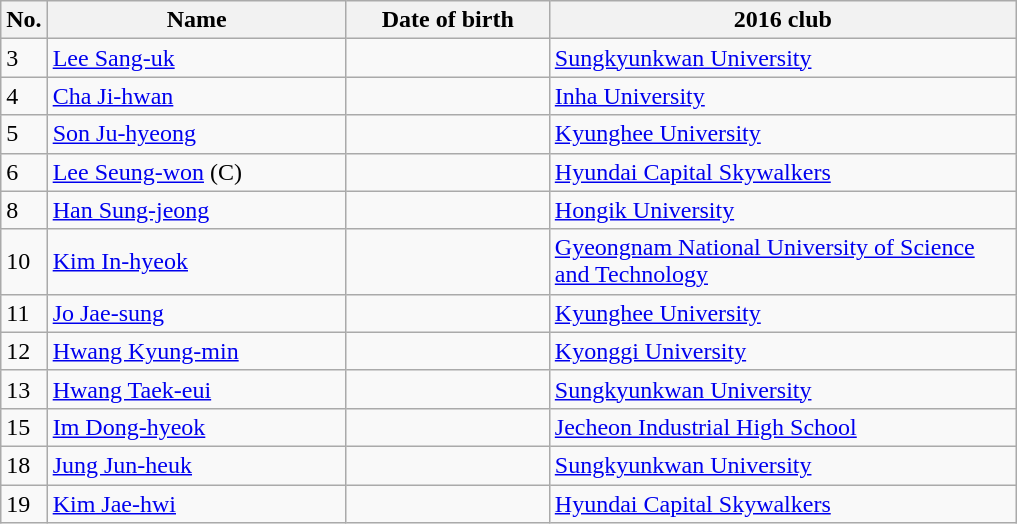<table class=wikitable sortable style=font-size:100%; text-align:center;>
<tr>
<th>No.</th>
<th style=width:12em>Name</th>
<th style=width:8em>Date of birth</th>
<th style=width:19em>2016 club</th>
</tr>
<tr>
<td>3</td>
<td><a href='#'>Lee Sang-uk</a></td>
<td></td>
<td> <a href='#'>Sungkyunkwan University</a></td>
</tr>
<tr>
<td>4</td>
<td><a href='#'>Cha Ji-hwan</a></td>
<td></td>
<td> <a href='#'>Inha University</a></td>
</tr>
<tr>
<td>5</td>
<td><a href='#'>Son Ju-hyeong</a></td>
<td></td>
<td> <a href='#'>Kyunghee University</a></td>
</tr>
<tr>
<td>6</td>
<td><a href='#'>Lee Seung-won</a> (C)</td>
<td></td>
<td> <a href='#'>Hyundai Capital Skywalkers</a></td>
</tr>
<tr>
<td>8</td>
<td><a href='#'>Han Sung-jeong</a></td>
<td></td>
<td> <a href='#'>Hongik University</a></td>
</tr>
<tr>
<td>10</td>
<td><a href='#'>Kim In-hyeok</a></td>
<td></td>
<td> <a href='#'>Gyeongnam National University of Science and Technology</a></td>
</tr>
<tr>
<td>11</td>
<td><a href='#'>Jo Jae-sung</a></td>
<td></td>
<td> <a href='#'>Kyunghee University</a></td>
</tr>
<tr>
<td>12</td>
<td><a href='#'>Hwang Kyung-min</a></td>
<td></td>
<td> <a href='#'>Kyonggi University</a></td>
</tr>
<tr>
<td>13</td>
<td><a href='#'>Hwang Taek-eui</a></td>
<td></td>
<td> <a href='#'>Sungkyunkwan University</a></td>
</tr>
<tr>
<td>15</td>
<td><a href='#'>Im Dong-hyeok</a></td>
<td></td>
<td> <a href='#'>Jecheon Industrial High School</a></td>
</tr>
<tr>
<td>18</td>
<td><a href='#'>Jung Jun-heuk</a></td>
<td></td>
<td> <a href='#'>Sungkyunkwan University</a></td>
</tr>
<tr>
<td>19</td>
<td><a href='#'>Kim Jae-hwi</a></td>
<td></td>
<td> <a href='#'>Hyundai Capital Skywalkers</a></td>
</tr>
</table>
